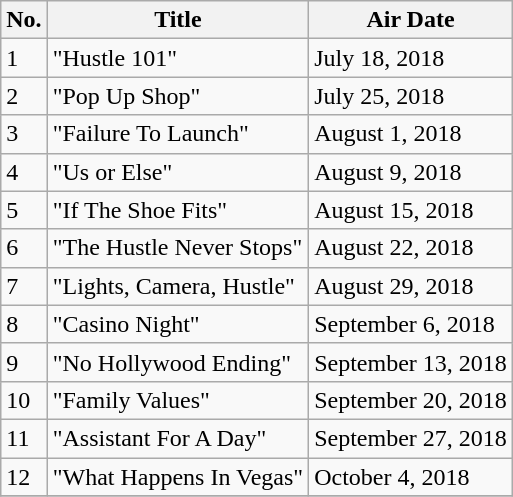<table class="wikitable">
<tr>
<th>No.</th>
<th>Title</th>
<th>Air Date</th>
</tr>
<tr>
<td>1</td>
<td>"Hustle 101"</td>
<td>July 18, 2018</td>
</tr>
<tr>
<td>2</td>
<td>"Pop Up Shop"</td>
<td>July 25, 2018</td>
</tr>
<tr>
<td>3</td>
<td>"Failure To Launch"</td>
<td>August 1, 2018</td>
</tr>
<tr>
<td>4</td>
<td>"Us or Else"</td>
<td>August 9, 2018</td>
</tr>
<tr>
<td>5</td>
<td>"If The Shoe Fits"</td>
<td>August 15, 2018</td>
</tr>
<tr>
<td>6</td>
<td>"The Hustle Never Stops"</td>
<td>August 22, 2018</td>
</tr>
<tr>
<td>7</td>
<td>"Lights, Camera, Hustle"</td>
<td>August 29, 2018</td>
</tr>
<tr>
<td>8</td>
<td>"Casino Night"</td>
<td>September 6, 2018</td>
</tr>
<tr>
<td>9</td>
<td>"No Hollywood Ending"</td>
<td>September 13, 2018</td>
</tr>
<tr>
<td>10</td>
<td>"Family Values"</td>
<td>September 20, 2018</td>
</tr>
<tr>
<td>11</td>
<td>"Assistant For A Day"</td>
<td>September 27, 2018</td>
</tr>
<tr>
<td>12</td>
<td>"What Happens In Vegas"</td>
<td>October 4, 2018</td>
</tr>
<tr>
</tr>
</table>
